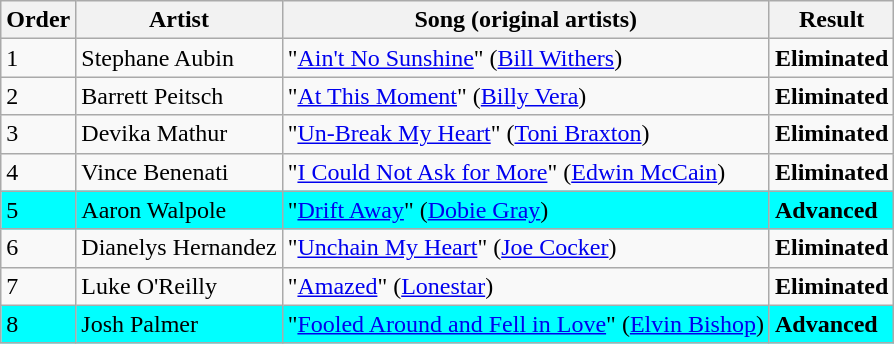<table class=wikitable>
<tr>
<th>Order</th>
<th>Artist</th>
<th>Song (original artists)</th>
<th>Result</th>
</tr>
<tr>
<td>1</td>
<td>Stephane Aubin</td>
<td>"<a href='#'>Ain't No Sunshine</a>" (<a href='#'>Bill Withers</a>)</td>
<td><strong>Eliminated</strong></td>
</tr>
<tr>
<td>2</td>
<td>Barrett Peitsch</td>
<td>"<a href='#'>At This Moment</a>" (<a href='#'>Billy Vera</a>)</td>
<td><strong>Eliminated</strong></td>
</tr>
<tr>
<td>3</td>
<td>Devika Mathur</td>
<td>"<a href='#'>Un-Break My Heart</a>" (<a href='#'>Toni Braxton</a>)</td>
<td><strong>Eliminated</strong></td>
</tr>
<tr>
<td>4</td>
<td>Vince Benenati</td>
<td>"<a href='#'>I Could Not Ask for More</a>" (<a href='#'>Edwin McCain</a>)</td>
<td><strong>Eliminated</strong></td>
</tr>
<tr style="background:cyan;">
<td>5</td>
<td>Aaron Walpole</td>
<td>"<a href='#'>Drift Away</a>" (<a href='#'>Dobie Gray</a>)</td>
<td><strong>Advanced</strong></td>
</tr>
<tr>
<td>6</td>
<td>Dianelys Hernandez</td>
<td>"<a href='#'>Unchain My Heart</a>" (<a href='#'>Joe Cocker</a>)</td>
<td><strong>Eliminated</strong></td>
</tr>
<tr>
<td>7</td>
<td>Luke O'Reilly</td>
<td>"<a href='#'>Amazed</a>" (<a href='#'>Lonestar</a>)</td>
<td><strong>Eliminated</strong></td>
</tr>
<tr style="background:cyan;">
<td>8</td>
<td>Josh Palmer</td>
<td>"<a href='#'>Fooled Around and Fell in Love</a>" (<a href='#'>Elvin Bishop</a>)</td>
<td><strong>Advanced</strong></td>
</tr>
</table>
